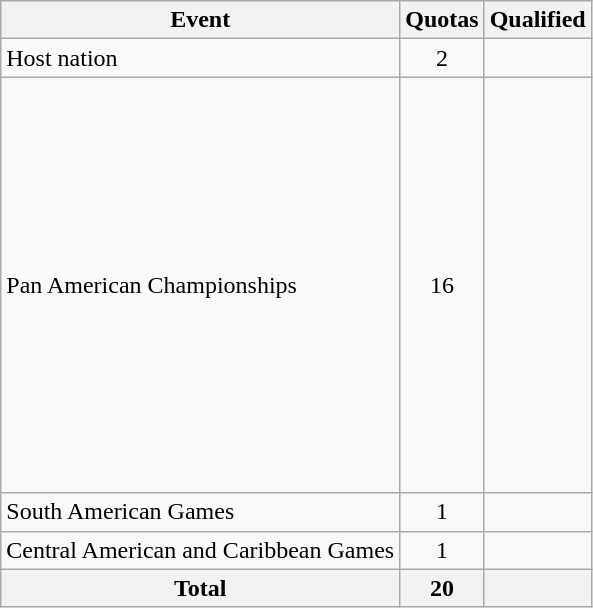<table class="wikitable">
<tr>
<th>Event</th>
<th>Quotas</th>
<th>Qualified</th>
</tr>
<tr>
<td>Host nation</td>
<td style="text-align:center;">2</td>
<td><br></td>
</tr>
<tr>
<td>Pan American Championships</td>
<td style="text-align:center;">16</td>
<td><br><br><br><br><br><br><br><br><br><br><br><br><br><br><br></td>
</tr>
<tr>
<td>South American Games</td>
<td style="text-align:center;">1</td>
<td></td>
</tr>
<tr>
<td>Central American and Caribbean Games</td>
<td style="text-align:center;">1</td>
<td></td>
</tr>
<tr>
<th>Total</th>
<th>20</th>
<th></th>
</tr>
</table>
